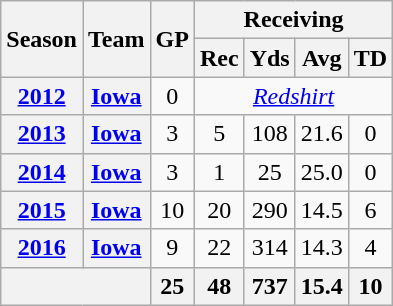<table class="wikitable" style="text-align:center">
<tr>
<th rowspan="2">Season</th>
<th rowspan="2">Team</th>
<th rowspan="2">GP</th>
<th colspan="4">Receiving</th>
</tr>
<tr>
<th>Rec</th>
<th>Yds</th>
<th>Avg</th>
<th>TD</th>
</tr>
<tr>
<th><a href='#'>2012</a></th>
<th><a href='#'>Iowa</a></th>
<td>0</td>
<td colspan="4"> <em><a href='#'>Redshirt</a></em></td>
</tr>
<tr>
<th><a href='#'>2013</a></th>
<th><a href='#'>Iowa</a></th>
<td>3</td>
<td>5</td>
<td>108</td>
<td>21.6</td>
<td>0</td>
</tr>
<tr>
<th><a href='#'>2014</a></th>
<th><a href='#'>Iowa</a></th>
<td>3</td>
<td>1</td>
<td>25</td>
<td>25.0</td>
<td>0</td>
</tr>
<tr>
<th><a href='#'>2015</a></th>
<th><a href='#'>Iowa</a></th>
<td>10</td>
<td>20</td>
<td>290</td>
<td>14.5</td>
<td>6</td>
</tr>
<tr>
<th><a href='#'>2016</a></th>
<th><a href='#'>Iowa</a></th>
<td>9</td>
<td>22</td>
<td>314</td>
<td>14.3</td>
<td>4</td>
</tr>
<tr>
<th colspan="2"></th>
<th>25</th>
<th>48</th>
<th>737</th>
<th>15.4</th>
<th>10</th>
</tr>
</table>
